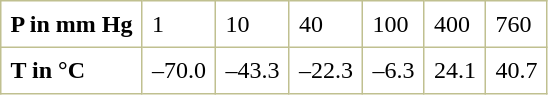<table border="1" cellspacing="0" cellpadding="6" style="margin: 0 0 0 0.5em; background: white; border-collapse: collapse; border-color: #C0C090;">
<tr>
<td><strong>P in mm Hg</strong></td>
<td>1</td>
<td>10</td>
<td>40</td>
<td>100</td>
<td>400</td>
<td>760</td>
</tr>
<tr>
<td><strong>T in °C</strong></td>
<td>–70.0</td>
<td>–43.3</td>
<td>–22.3</td>
<td>–6.3</td>
<td>24.1</td>
<td>40.7</td>
</tr>
</table>
